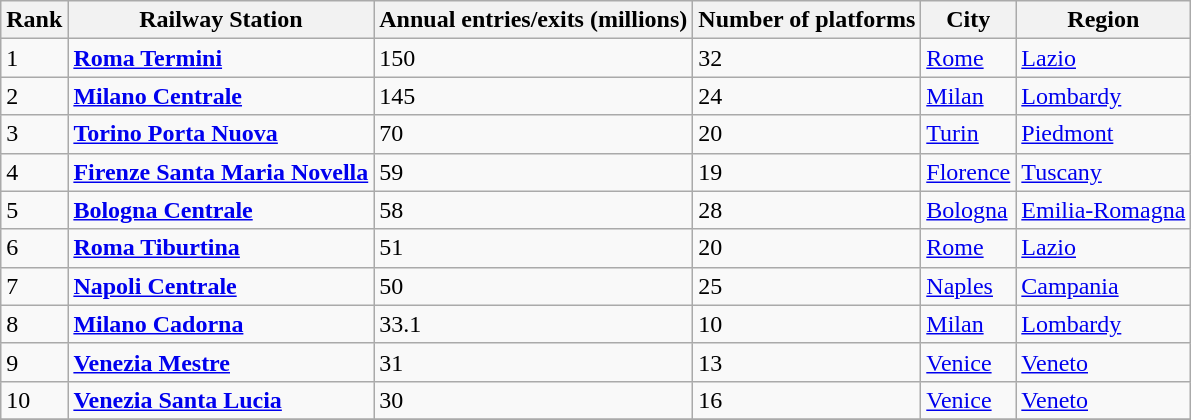<table class="wikitable sortable">
<tr>
<th>Rank</th>
<th>Railway Station</th>
<th>Annual entries/exits (millions)</th>
<th>Number of platforms</th>
<th>City</th>
<th>Region</th>
</tr>
<tr>
<td>1</td>
<td><strong><a href='#'>Roma Termini</a></strong></td>
<td>150</td>
<td>32</td>
<td><a href='#'>Rome</a></td>
<td><a href='#'>Lazio</a></td>
</tr>
<tr>
<td>2</td>
<td><strong><a href='#'>Milano Centrale</a></strong></td>
<td>145</td>
<td>24</td>
<td><a href='#'>Milan</a></td>
<td><a href='#'>Lombardy</a></td>
</tr>
<tr>
<td>3</td>
<td><strong><a href='#'>Torino Porta Nuova</a></strong></td>
<td>70</td>
<td>20</td>
<td><a href='#'>Turin</a></td>
<td><a href='#'>Piedmont</a></td>
</tr>
<tr>
<td>4</td>
<td><strong><a href='#'>Firenze Santa Maria Novella</a></strong></td>
<td>59</td>
<td>19</td>
<td><a href='#'>Florence</a></td>
<td><a href='#'>Tuscany</a></td>
</tr>
<tr>
<td>5</td>
<td><strong><a href='#'>Bologna Centrale</a></strong></td>
<td>58</td>
<td>28</td>
<td><a href='#'>Bologna</a></td>
<td><a href='#'>Emilia-Romagna</a></td>
</tr>
<tr>
<td>6</td>
<td><strong><a href='#'>Roma Tiburtina</a></strong></td>
<td>51</td>
<td>20</td>
<td><a href='#'>Rome</a></td>
<td><a href='#'>Lazio</a></td>
</tr>
<tr>
<td>7</td>
<td><strong><a href='#'>Napoli Centrale</a></strong></td>
<td>50</td>
<td>25</td>
<td><a href='#'>Naples</a></td>
<td><a href='#'>Campania</a></td>
</tr>
<tr>
<td>8</td>
<td><strong><a href='#'>Milano Cadorna</a></strong></td>
<td>33.1</td>
<td>10</td>
<td><a href='#'>Milan</a></td>
<td><a href='#'>Lombardy</a></td>
</tr>
<tr>
<td>9</td>
<td><strong><a href='#'>Venezia Mestre</a></strong></td>
<td>31</td>
<td>13</td>
<td><a href='#'>Venice</a></td>
<td><a href='#'>Veneto</a></td>
</tr>
<tr>
<td>10</td>
<td><strong><a href='#'>Venezia Santa Lucia</a></strong></td>
<td>30</td>
<td>16</td>
<td><a href='#'>Venice</a></td>
<td><a href='#'>Veneto</a></td>
</tr>
<tr>
</tr>
</table>
